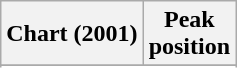<table class="wikitable plainrowheaders sortable" style="text-align:center;" border="1">
<tr>
<th scope="col">Chart (2001)</th>
<th scope="col">Peak<br>position</th>
</tr>
<tr>
</tr>
<tr>
</tr>
<tr>
</tr>
<tr>
</tr>
<tr>
</tr>
<tr>
</tr>
<tr>
</tr>
</table>
